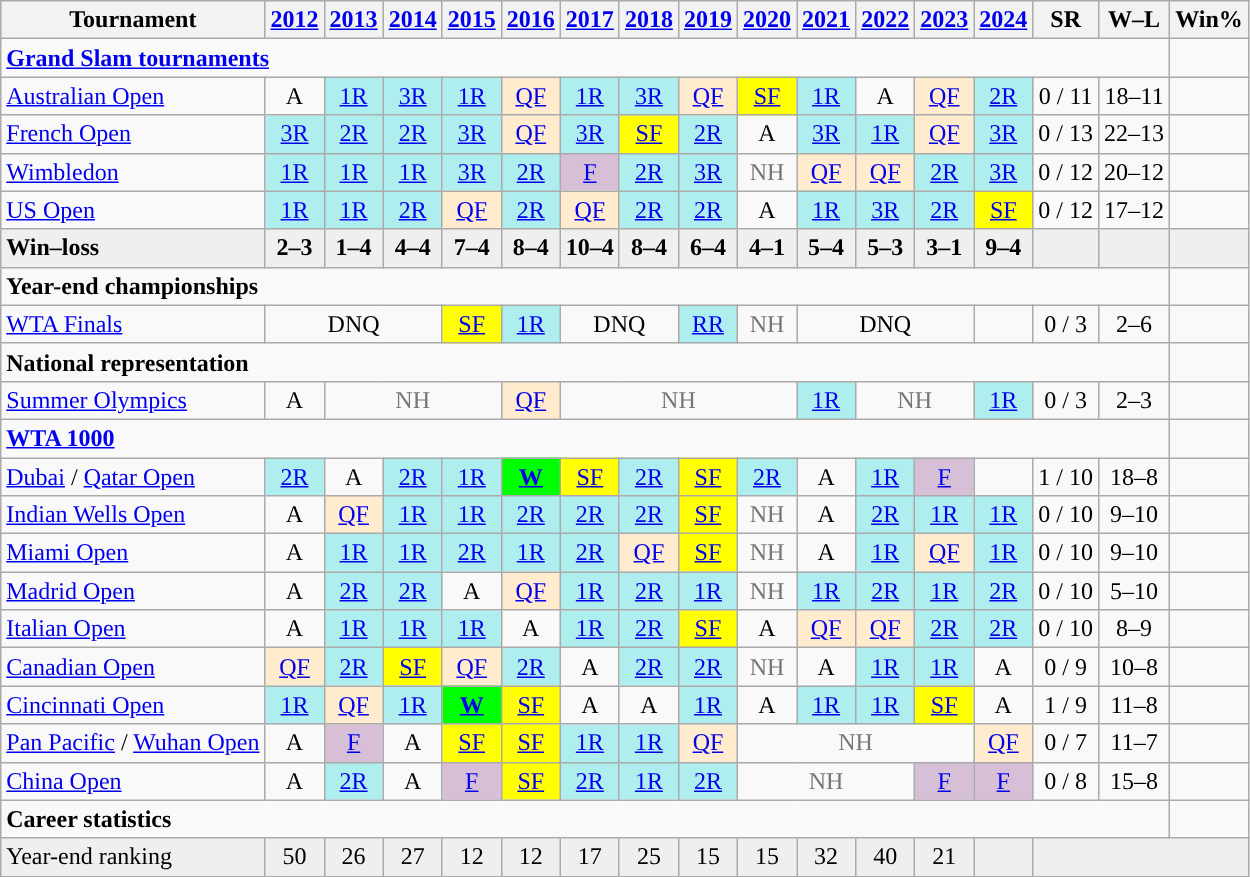<table class="wikitable" style="text-align:center">
<tr>
<th>Tournament</th>
<th><a href='#'>2012</a></th>
<th><a href='#'>2013</a></th>
<th><a href='#'>2014</a></th>
<th><a href='#'>2015</a></th>
<th><a href='#'>2016</a></th>
<th><a href='#'>2017</a></th>
<th><a href='#'>2018</a></th>
<th><a href='#'>2019</a></th>
<th><a href='#'>2020</a></th>
<th><a href='#'>2021</a></th>
<th><a href='#'>2022</a></th>
<th><a href='#'>2023</a></th>
<th><a href='#'>2024</a></th>
<th>SR</th>
<th>W–L</th>
<th>Win%</th>
</tr>
<tr>
<td colspan="16" align="left"><strong><a href='#'>Grand Slam tournaments</a></strong></td>
</tr>
<tr>
<td style="text-align:left"><a href='#'>Australian Open</a></td>
<td>A</td>
<td style="background:#afeeee"><a href='#'>1R</a></td>
<td style="background:#afeeee"><a href='#'>3R</a></td>
<td style="background:#afeeee"><a href='#'>1R</a></td>
<td style="background:#ffebcd"><a href='#'>QF</a></td>
<td style="background:#afeeee"><a href='#'>1R</a></td>
<td style="background:#afeeee"><a href='#'>3R</a></td>
<td style="background:#ffebcd"><a href='#'>QF</a></td>
<td style="background:yellow"><a href='#'>SF</a></td>
<td style="background:#afeeee"><a href='#'>1R</a></td>
<td>A</td>
<td style="background:#ffebcd"><a href='#'>QF</a></td>
<td style="background:#afeeee"><a href='#'>2R</a></td>
<td>0 / 11</td>
<td>18–11</td>
<td></td>
</tr>
<tr>
<td style="text-align:left"><a href='#'>French Open</a></td>
<td style="background:#afeeee"><a href='#'>3R</a></td>
<td style="background:#afeeee"><a href='#'>2R</a></td>
<td style="background:#afeeee"><a href='#'>2R</a></td>
<td style="background:#afeeee"><a href='#'>3R</a></td>
<td style="background:#ffebcd"><a href='#'>QF</a></td>
<td style="background:#afeeee"><a href='#'>3R</a></td>
<td style="background:yellow"><a href='#'>SF</a></td>
<td style="background:#afeeee"><a href='#'>2R</a></td>
<td>A</td>
<td style="background:#afeeee"><a href='#'>3R</a></td>
<td style="background:#afeeee"><a href='#'>1R</a></td>
<td style="background:#ffebcd"><a href='#'>QF</a></td>
<td style="background:#afeeee"><a href='#'>3R</a></td>
<td>0 / 13</td>
<td>22–13</td>
<td></td>
</tr>
<tr>
<td style="text-align:left"><a href='#'>Wimbledon</a></td>
<td style="background:#afeeee"><a href='#'>1R</a></td>
<td style="background:#afeeee"><a href='#'>1R</a></td>
<td style="background:#afeeee"><a href='#'>1R</a></td>
<td style="background:#afeeee"><a href='#'>3R</a></td>
<td style="background:#afeeee"><a href='#'>2R</a></td>
<td style="background:thistle"><a href='#'>F</a></td>
<td style="background:#afeeee"><a href='#'>2R</a></td>
<td style="background:#afeeee"><a href='#'>3R</a></td>
<td style="color:#767676">NH</td>
<td style="background:#ffebcd"><a href='#'>QF</a></td>
<td style="background:#ffebcd"><a href='#'>QF</a></td>
<td style="background:#afeeee"><a href='#'>2R</a></td>
<td style="background:#afeeee"><a href='#'>3R</a></td>
<td>0 / 12</td>
<td>20–12</td>
<td></td>
</tr>
<tr>
<td style="text-align:left"><a href='#'>US Open</a></td>
<td style="background:#afeeee"><a href='#'>1R</a></td>
<td style="background:#afeeee"><a href='#'>1R</a></td>
<td style="background:#afeeee"><a href='#'>2R</a></td>
<td style="background:#ffebcd"><a href='#'>QF</a></td>
<td style="background:#afeeee"><a href='#'>2R</a></td>
<td style="background:#ffebcd"><a href='#'>QF</a></td>
<td style="background:#afeeee"><a href='#'>2R</a></td>
<td style="background:#afeeee"><a href='#'>2R</a></td>
<td>A</td>
<td style="background:#afeeee"><a href='#'>1R</a></td>
<td style="background:#afeeee"><a href='#'>3R</a></td>
<td style="background:#afeeee"><a href='#'>2R</a></td>
<td style="background:yellow"><a href='#'>SF</a></td>
<td>0 / 12</td>
<td>17–12</td>
<td></td>
</tr>
<tr style=background:#efefef;font-weight:bold;>
<td style="text-align:left">Win–loss</td>
<td>2–3</td>
<td>1–4</td>
<td>4–4</td>
<td>7–4</td>
<td>8–4</td>
<td>10–4</td>
<td>8–4</td>
<td>6–4</td>
<td>4–1</td>
<td>5–4</td>
<td>5–3</td>
<td>3–1</td>
<td>9–4</td>
<td></td>
<td></td>
<td></td>
</tr>
<tr>
<td colspan="16" align="left"><strong>Year-end championships</strong></td>
</tr>
<tr>
<td align=left><a href='#'>WTA Finals</a></td>
<td colspan="3">DNQ</td>
<td bgcolor=yellow><a href='#'>SF</a></td>
<td bgcolor=afeeee><a href='#'>1R</a></td>
<td colspan="2">DNQ</td>
<td bgcolor=afeeee><a href='#'>RR</a></td>
<td style=color:#767676;>NH</td>
<td colspan="3">DNQ</td>
<td></td>
<td>0 / 3</td>
<td>2–6</td>
<td></td>
</tr>
<tr>
<td colspan="16" align="left"><strong>National representation</strong></td>
</tr>
<tr>
<td align=left><a href='#'>Summer Olympics</a></td>
<td>A</td>
<td style=color:#767676; colspan="3">NH</td>
<td bgcolor=ffebcd><a href='#'>QF</a></td>
<td style=color:#767676; colspan="4">NH</td>
<td bgcolor=afeeee><a href='#'>1R</a></td>
<td style=color:#767676; colspan="2">NH</td>
<td bgcolor=afeeee><a href='#'>1R</a></td>
<td>0 / 3</td>
<td>2–3</td>
<td></td>
</tr>
<tr>
<td colspan="16" align="left"><strong><a href='#'>WTA 1000</a></strong></td>
</tr>
<tr>
<td align=left><a href='#'>Dubai</a> / <a href='#'>Qatar Open</a></td>
<td bgcolor=afeeee><a href='#'>2R</a></td>
<td>A</td>
<td bgcolor=afeeee><a href='#'>2R</a></td>
<td bgcolor=afeeee><a href='#'>1R</a></td>
<td bgcolor=lime><strong><a href='#'>W</a></strong></td>
<td bgcolor=yellow><a href='#'>SF</a></td>
<td bgcolor=afeeee><a href='#'>2R</a></td>
<td bgcolor=yellow><a href='#'>SF</a></td>
<td bgcolor=afeeee><a href='#'>2R</a></td>
<td>A</td>
<td bgcolor=afeeee><a href='#'>1R</a></td>
<td bgcolor=thistle><a href='#'>F</a></td>
<td></td>
<td>1 / 10</td>
<td>18–8</td>
<td></td>
</tr>
<tr>
<td align=left><a href='#'>Indian Wells Open</a></td>
<td>A</td>
<td bgcolor=ffebcd><a href='#'>QF</a></td>
<td bgcolor=afeeee><a href='#'>1R</a></td>
<td bgcolor=afeeee><a href='#'>1R</a></td>
<td bgcolor=afeeee><a href='#'>2R</a></td>
<td bgcolor=afeeee><a href='#'>2R</a></td>
<td bgcolor=afeeee><a href='#'>2R</a></td>
<td bgcolor=yellow><a href='#'>SF</a></td>
<td style="color:#767676;">NH</td>
<td>A</td>
<td bgcolor=afeeee><a href='#'>2R</a></td>
<td bgcolor=afeeee><a href='#'>1R</a></td>
<td bgcolor=afeeee><a href='#'>1R</a></td>
<td>0 / 10</td>
<td>9–10</td>
<td></td>
</tr>
<tr>
<td align=left><a href='#'>Miami Open</a></td>
<td>A</td>
<td bgcolor=afeeee><a href='#'>1R</a></td>
<td bgcolor=afeeee><a href='#'>1R</a></td>
<td bgcolor=afeeee><a href='#'>2R</a></td>
<td bgcolor=afeeee><a href='#'>1R</a></td>
<td bgcolor=afeeee><a href='#'>2R</a></td>
<td bgcolor=ffebcd><a href='#'>QF</a></td>
<td bgcolor=yellow><a href='#'>SF</a></td>
<td style=color:#767676;>NH</td>
<td>A</td>
<td bgcolor=afeeee><a href='#'>1R</a></td>
<td bgcolor=ffebcd><a href='#'>QF</a></td>
<td bgcolor=afeeee><a href='#'>1R</a></td>
<td>0 / 10</td>
<td>9–10</td>
<td></td>
</tr>
<tr>
<td align=left><a href='#'>Madrid Open</a></td>
<td>A</td>
<td bgcolor=afeeee><a href='#'>2R</a></td>
<td bgcolor=afeeee><a href='#'>2R</a></td>
<td>A</td>
<td bgcolor=ffebcd><a href='#'>QF</a></td>
<td bgcolor=afeeee><a href='#'>1R</a></td>
<td bgcolor=afeeee><a href='#'>2R</a></td>
<td bgcolor=afeeee><a href='#'>1R</a></td>
<td style=color:#767676;>NH</td>
<td bgcolor=afeeee><a href='#'>1R</a></td>
<td bgcolor=afeeee><a href='#'>2R</a></td>
<td bgcolor=afeeee><a href='#'>1R</a></td>
<td bgcolor=afeeee><a href='#'>2R</a></td>
<td>0 / 10</td>
<td>5–10</td>
<td></td>
</tr>
<tr>
<td align=left><a href='#'>Italian Open</a></td>
<td>A</td>
<td bgcolor=afeeee><a href='#'>1R</a></td>
<td bgcolor=afeeee><a href='#'>1R</a></td>
<td bgcolor=afeeee><a href='#'>1R</a></td>
<td>A</td>
<td bgcolor=afeeee><a href='#'>1R</a></td>
<td bgcolor=afeeee><a href='#'>2R</a></td>
<td bgcolor=yellow><a href='#'>SF</a></td>
<td>A</td>
<td bgcolor=ffebcd><a href='#'>QF</a></td>
<td bgcolor=ffebcd><a href='#'>QF</a></td>
<td bgcolor=afeeee><a href='#'>2R</a></td>
<td bgcolor=afeeee><a href='#'>2R</a></td>
<td>0 / 10</td>
<td>8–9</td>
<td></td>
</tr>
<tr>
<td align=left><a href='#'>Canadian Open</a></td>
<td bgcolor=ffebcd><a href='#'>QF</a></td>
<td bgcolor=afeeee><a href='#'>2R</a></td>
<td bgcolor=yellow><a href='#'>SF</a></td>
<td bgcolor=ffebcd><a href='#'>QF</a></td>
<td bgcolor=afeeee><a href='#'>2R</a></td>
<td>A</td>
<td bgcolor=afeeee><a href='#'>2R</a></td>
<td bgcolor=afeeee><a href='#'>2R</a></td>
<td style=color:#767676;>NH</td>
<td>A</td>
<td bgcolor=afeeee><a href='#'>1R</a></td>
<td bgcolor=afeeee><a href='#'>1R</a></td>
<td>A</td>
<td>0 / 9</td>
<td>10–8</td>
<td></td>
</tr>
<tr>
<td align=left><a href='#'>Cincinnati Open</a></td>
<td bgcolor=afeeee><a href='#'>1R</a></td>
<td bgcolor=ffebcd><a href='#'>QF</a></td>
<td bgcolor=afeeee><a href='#'>1R</a></td>
<td bgcolor=lime><strong><a href='#'>W</a></strong></td>
<td bgcolor=yellow><a href='#'>SF</a></td>
<td>A</td>
<td>A</td>
<td bgcolor=afeeee><a href='#'>1R</a></td>
<td>A</td>
<td bgcolor=afeeee><a href='#'>1R</a></td>
<td bgcolor=afeeee><a href='#'>1R</a></td>
<td bgcolor=yellow><a href='#'>SF</a></td>
<td>A</td>
<td>1 / 9</td>
<td>11–8</td>
<td></td>
</tr>
<tr>
<td align=left><a href='#'>Pan Pacific</a> / <a href='#'>Wuhan Open</a></td>
<td>A</td>
<td bgcolor=thistle><a href='#'>F</a></td>
<td>A</td>
<td bgcolor=yellow><a href='#'>SF</a></td>
<td bgcolor=yellow><a href='#'>SF</a></td>
<td bgcolor=afeeee><a href='#'>1R</a></td>
<td bgcolor=afeeee><a href='#'>1R</a></td>
<td bgcolor=ffebcd><a href='#'>QF</a></td>
<td colspan="4" style="color:#767676;">NH</td>
<td bgcolor=ffebcd><a href='#'>QF</a></td>
<td>0 / 7</td>
<td>11–7</td>
<td></td>
</tr>
<tr>
<td align=left><a href='#'>China Open</a></td>
<td>A</td>
<td bgcolor=afeeee><a href='#'>2R</a></td>
<td>A</td>
<td bgcolor=thistle><a href='#'>F</a></td>
<td bgcolor=yellow><a href='#'>SF</a></td>
<td bgcolor=afeeee><a href='#'>2R</a></td>
<td bgcolor=afeeee><a href='#'>1R</a></td>
<td bgcolor=afeeee><a href='#'>2R</a></td>
<td colspan="3" style="color:#767676;">NH</td>
<td bgcolor=thistle><a href='#'>F</a></td>
<td bgcolor=thistle><a href='#'>F</a></td>
<td>0 / 8</td>
<td>15–8</td>
<td></td>
</tr>
<tr>
<td colspan="16" align="left"><strong>Career statistics</strong></td>
</tr>
<tr bgcolor=efefef>
<td align=left>Year-end ranking</td>
<td>50</td>
<td>26</td>
<td>27</td>
<td>12</td>
<td>12</td>
<td>17</td>
<td>25</td>
<td>15</td>
<td>15</td>
<td>32</td>
<td>40</td>
<td>21</td>
<td></td>
<td colspan="3"></td>
</tr>
</table>
